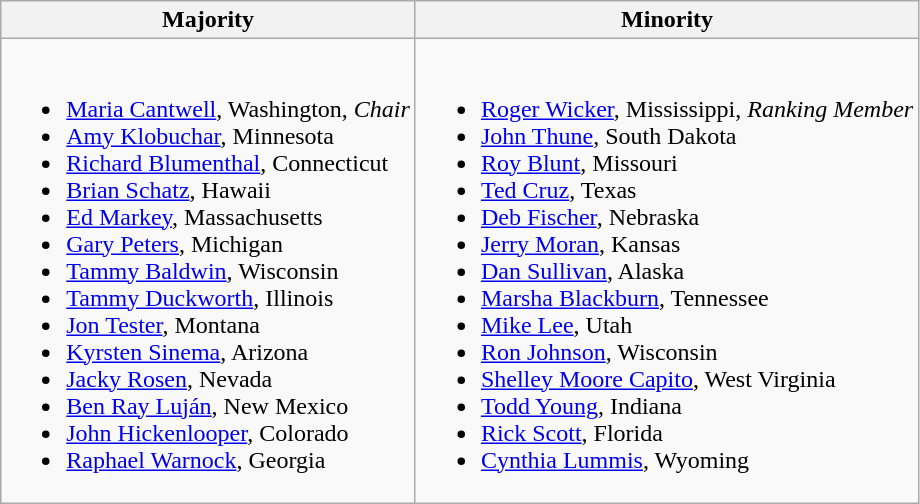<table class=wikitable>
<tr>
<th>Majority</th>
<th>Minority</th>
</tr>
<tr>
<td><br><ul><li><a href='#'>Maria Cantwell</a>, Washington, <em>Chair</em></li><li><a href='#'>Amy Klobuchar</a>, Minnesota</li><li><a href='#'>Richard Blumenthal</a>, Connecticut</li><li><a href='#'>Brian Schatz</a>, Hawaii</li><li><a href='#'>Ed Markey</a>, Massachusetts</li><li><a href='#'>Gary Peters</a>, Michigan</li><li><a href='#'>Tammy Baldwin</a>, Wisconsin</li><li><a href='#'>Tammy Duckworth</a>, Illinois</li><li><a href='#'>Jon Tester</a>, Montana</li><li><a href='#'>Kyrsten Sinema</a>, Arizona</li><li><a href='#'>Jacky Rosen</a>, Nevada</li><li><a href='#'>Ben Ray Luján</a>, New Mexico</li><li><a href='#'>John Hickenlooper</a>, Colorado</li><li><a href='#'>Raphael Warnock</a>, Georgia</li></ul></td>
<td><br><ul><li><a href='#'>Roger Wicker</a>, Mississippi, <em>Ranking Member</em></li><li><a href='#'>John Thune</a>, South Dakota</li><li><a href='#'>Roy Blunt</a>, Missouri</li><li><a href='#'>Ted Cruz</a>, Texas</li><li><a href='#'>Deb Fischer</a>, Nebraska</li><li><a href='#'>Jerry Moran</a>, Kansas</li><li><a href='#'>Dan Sullivan</a>, Alaska</li><li><a href='#'>Marsha Blackburn</a>, Tennessee</li><li><a href='#'>Mike Lee</a>, Utah</li><li><a href='#'>Ron Johnson</a>, Wisconsin</li><li><a href='#'>Shelley Moore Capito</a>, West Virginia</li><li><a href='#'>Todd Young</a>, Indiana</li><li><a href='#'>Rick Scott</a>, Florida</li><li><a href='#'>Cynthia Lummis</a>, Wyoming</li></ul></td>
</tr>
</table>
